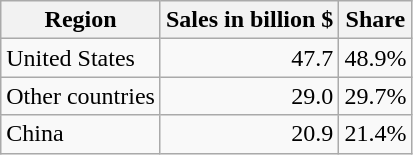<table class="wikitable floatright">
<tr>
<th>Region</th>
<th>Sales in billion $</th>
<th>Share</th>
</tr>
<tr>
<td>United States</td>
<td style="text-align: right;">47.7</td>
<td>48.9%</td>
</tr>
<tr>
<td>Other countries</td>
<td style="text-align: right;">29.0</td>
<td>29.7%</td>
</tr>
<tr>
<td>China</td>
<td style="text-align: right;">20.9</td>
<td>21.4%</td>
</tr>
</table>
